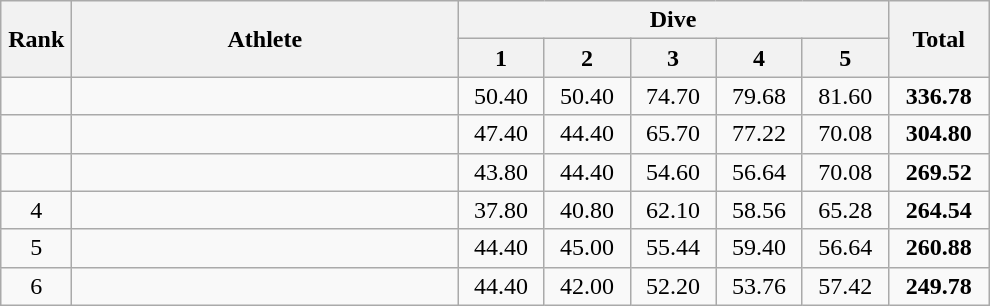<table class="wikitable" style="text-align:center">
<tr>
<th rowspan="2" width="40">Rank</th>
<th rowspan="2" width="250">Athlete</th>
<th colspan="5">Dive</th>
<th rowspan="2" width="60">Total</th>
</tr>
<tr>
<th width="50">1</th>
<th width="50">2</th>
<th width="50">3</th>
<th width="50">4</th>
<th width="50">5</th>
</tr>
<tr>
<td></td>
<td align="left"><br></td>
<td>50.40</td>
<td>50.40</td>
<td>74.70</td>
<td>79.68</td>
<td>81.60</td>
<td><strong>336.78</strong></td>
</tr>
<tr>
<td></td>
<td align="left"><br></td>
<td>47.40</td>
<td>44.40</td>
<td>65.70</td>
<td>77.22</td>
<td>70.08</td>
<td><strong>304.80</strong></td>
</tr>
<tr>
<td></td>
<td align="left"><br></td>
<td>43.80</td>
<td>44.40</td>
<td>54.60</td>
<td>56.64</td>
<td>70.08</td>
<td><strong>269.52</strong></td>
</tr>
<tr>
<td>4</td>
<td align="left"><br></td>
<td>37.80</td>
<td>40.80</td>
<td>62.10</td>
<td>58.56</td>
<td>65.28</td>
<td><strong>264.54</strong></td>
</tr>
<tr>
<td>5</td>
<td align="left"><br></td>
<td>44.40</td>
<td>45.00</td>
<td>55.44</td>
<td>59.40</td>
<td>56.64</td>
<td><strong>260.88</strong></td>
</tr>
<tr>
<td>6</td>
<td align="left"><br></td>
<td>44.40</td>
<td>42.00</td>
<td>52.20</td>
<td>53.76</td>
<td>57.42</td>
<td><strong>249.78</strong></td>
</tr>
</table>
